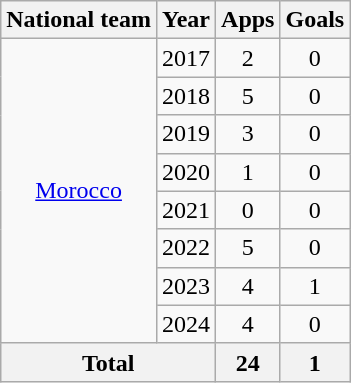<table class=wikitable style="text-align: center">
<tr>
<th>National team</th>
<th>Year</th>
<th>Apps</th>
<th>Goals</th>
</tr>
<tr>
<td rowspan="8"><a href='#'>Morocco</a></td>
<td>2017</td>
<td>2</td>
<td>0</td>
</tr>
<tr>
<td>2018</td>
<td>5</td>
<td>0</td>
</tr>
<tr>
<td>2019</td>
<td>3</td>
<td>0</td>
</tr>
<tr>
<td>2020</td>
<td>1</td>
<td>0</td>
</tr>
<tr>
<td>2021</td>
<td>0</td>
<td>0</td>
</tr>
<tr>
<td>2022</td>
<td>5</td>
<td>0</td>
</tr>
<tr>
<td>2023</td>
<td>4</td>
<td>1</td>
</tr>
<tr>
<td>2024</td>
<td>4</td>
<td>0</td>
</tr>
<tr>
<th colspan="2">Total</th>
<th>24</th>
<th>1</th>
</tr>
</table>
